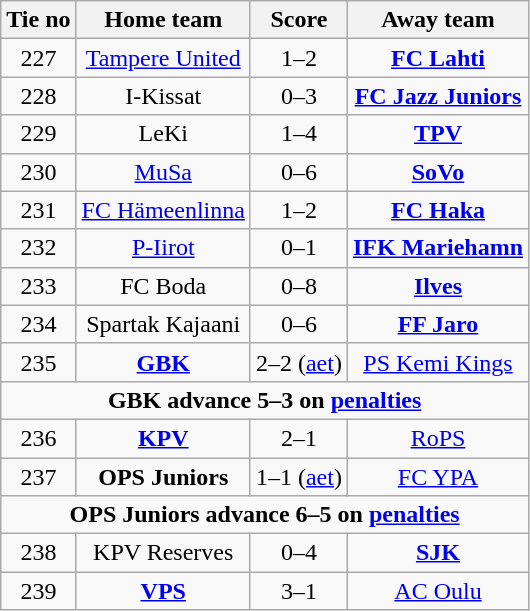<table class="wikitable" style="text-align: center">
<tr>
<th>Tie no</th>
<th>Home team</th>
<th>Score</th>
<th>Away team</th>
</tr>
<tr>
<td>227</td>
<td><a href='#'>Tampere United</a></td>
<td>1–2</td>
<td><strong><a href='#'>FC Lahti</a></strong></td>
</tr>
<tr>
<td>228</td>
<td>I-Kissat</td>
<td>0–3</td>
<td><strong><a href='#'>FC Jazz Juniors</a></strong></td>
</tr>
<tr>
<td>229</td>
<td>LeKi</td>
<td>1–4</td>
<td><strong><a href='#'>TPV</a></strong></td>
</tr>
<tr>
<td>230</td>
<td><a href='#'>MuSa</a></td>
<td>0–6</td>
<td><strong><a href='#'>SoVo</a></strong></td>
</tr>
<tr>
<td>231</td>
<td><a href='#'>FC Hämeenlinna</a></td>
<td>1–2</td>
<td><strong><a href='#'>FC Haka</a></strong></td>
</tr>
<tr>
<td>232</td>
<td><a href='#'>P-Iirot</a></td>
<td>0–1</td>
<td><strong><a href='#'>IFK Mariehamn</a></strong></td>
</tr>
<tr>
<td>233</td>
<td>FC Boda</td>
<td>0–8</td>
<td><strong><a href='#'>Ilves</a></strong></td>
</tr>
<tr>
<td>234</td>
<td>Spartak Kajaani</td>
<td>0–6</td>
<td><strong><a href='#'>FF Jaro</a></strong></td>
</tr>
<tr>
<td>235</td>
<td><strong><a href='#'>GBK</a></strong></td>
<td>2–2 (<a href='#'>aet</a>)</td>
<td><a href='#'>PS Kemi Kings</a></td>
</tr>
<tr>
<td colspan=4><strong>GBK advance 5–3 on <a href='#'>penalties</a></strong></td>
</tr>
<tr>
<td>236</td>
<td><strong><a href='#'>KPV</a></strong></td>
<td>2–1</td>
<td><a href='#'>RoPS</a></td>
</tr>
<tr>
<td>237</td>
<td><strong>OPS Juniors</strong></td>
<td>1–1 (<a href='#'>aet</a>)</td>
<td><a href='#'>FC YPA</a></td>
</tr>
<tr>
<td colspan=4><strong>OPS Juniors advance 6–5 on <a href='#'>penalties</a></strong></td>
</tr>
<tr>
<td>238</td>
<td>KPV Reserves</td>
<td>0–4</td>
<td><strong><a href='#'>SJK</a></strong></td>
</tr>
<tr>
<td>239</td>
<td><strong><a href='#'>VPS</a></strong></td>
<td>3–1</td>
<td><a href='#'>AC Oulu</a></td>
</tr>
</table>
